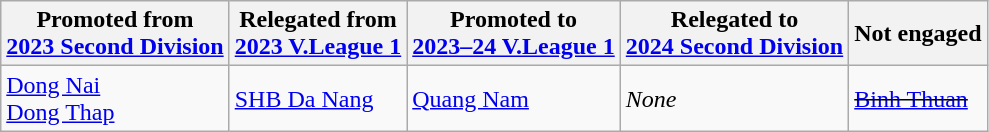<table class="wikitable">
<tr>
<th>Promoted from<br><a href='#'>2023 Second Division</a></th>
<th>Relegated from<br><a href='#'>2023 V.League 1</a></th>
<th>Promoted to<br><a href='#'>2023–24 V.League 1</a></th>
<th>Relegated to<br><a href='#'>2024 Second Division</a></th>
<th>Not engaged</th>
</tr>
<tr>
<td><a href='#'>Dong Nai</a><br><a href='#'>Dong Thap</a></td>
<td><a href='#'>SHB Da Nang</a></td>
<td><a href='#'>Quang Nam</a></td>
<td><em>None</em></td>
<td><s><a href='#'>Binh Thuan</a></s></td>
</tr>
</table>
